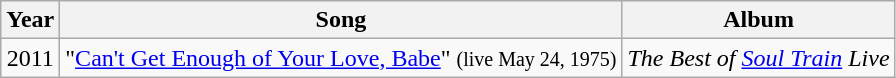<table class="wikitable" style="text-align:center;">
<tr>
<th>Year</th>
<th>Song</th>
<th>Album</th>
</tr>
<tr>
<td>2011</td>
<td>"<a href='#'>Can't Get Enough of Your Love, Babe</a>" <small>(live May 24, 1975)</small></td>
<td><em>The Best of <a href='#'>Soul Train</a> Live</em></td>
</tr>
</table>
